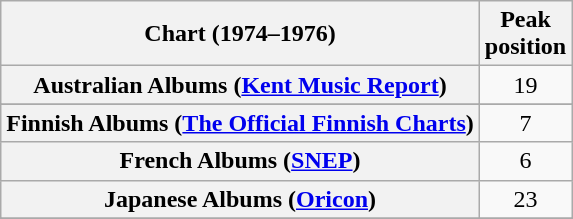<table class="wikitable sortable plainrowheaders">
<tr>
<th scope="col">Chart (1974–1976)</th>
<th scope="col">Peak<br>position</th>
</tr>
<tr>
<th scope="row">Australian Albums (<a href='#'>Kent Music Report</a>)</th>
<td align="center">19</td>
</tr>
<tr>
</tr>
<tr>
</tr>
<tr>
<th scope="row">Finnish Albums (<a href='#'>The Official Finnish Charts</a>)</th>
<td align="center">7</td>
</tr>
<tr>
<th scope="row">French Albums (<a href='#'>SNEP</a>)</th>
<td align="center">6</td>
</tr>
<tr>
<th scope="row">Japanese Albums (<a href='#'>Oricon</a>)</th>
<td align="center">23</td>
</tr>
<tr>
</tr>
<tr>
</tr>
<tr>
</tr>
</table>
